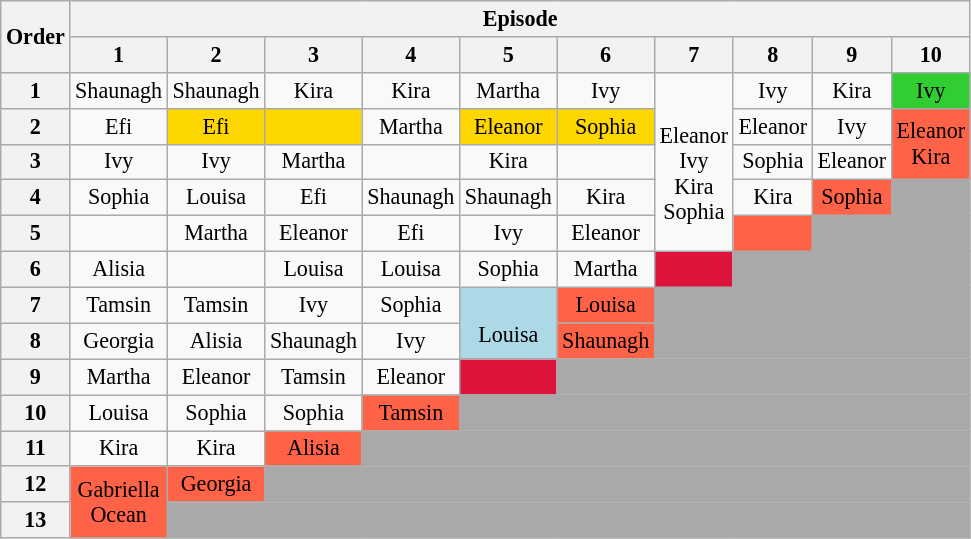<table class="wikitable" style="text-align:center; font-size:92%">
<tr>
<th rowspan=2>Order</th>
<th colspan=11>Episode</th>
</tr>
<tr>
<th>1</th>
<th>2</th>
<th>3</th>
<th>4</th>
<th>5</th>
<th>6</th>
<th>7</th>
<th>8</th>
<th>9</th>
<th>10</th>
</tr>
<tr>
<th>1</th>
<td>Shaunagh</td>
<td>Shaunagh</td>
<td>Kira</td>
<td>Kira</td>
<td>Martha</td>
<td>Ivy</td>
<td rowspan="5"> <br>Eleanor<br>Ivy<br>Kira<br>Sophia</td>
<td>Ivy</td>
<td>Kira</td>
<td bgcolor="limegreen">Ivy</td>
</tr>
<tr>
<th>2</th>
<td>Efi</td>
<td bgcolor="Gold">Efi</td>
<td bgcolor="Gold"></td>
<td>Martha</td>
<td bgcolor="Gold">Eleanor</td>
<td bgcolor="Gold">Sophia</td>
<td>Eleanor</td>
<td>Ivy</td>
<td rowspan="2" bgcolor="tomato">Eleanor <br> Kira</td>
</tr>
<tr>
<th>3</th>
<td>Ivy</td>
<td>Ivy</td>
<td>Martha</td>
<td></td>
<td>Kira</td>
<td></td>
<td>Sophia</td>
<td>Eleanor</td>
</tr>
<tr>
<th>4</th>
<td>Sophia</td>
<td>Louisa</td>
<td>Efi</td>
<td>Shaunagh</td>
<td>Shaunagh</td>
<td>Kira</td>
<td>Kira</td>
<td bgcolor="tomato">Sophia</td>
<td bgcolor="darkgray" colspan=1></td>
</tr>
<tr>
<th>5</th>
<td></td>
<td>Martha</td>
<td>Eleanor</td>
<td>Efi</td>
<td>Ivy</td>
<td>Eleanor</td>
<td bgcolor="tomato"></td>
<td bgcolor="darkgray" colspan=2></td>
</tr>
<tr>
<th>6</th>
<td>Alisia</td>
<td></td>
<td>Louisa</td>
<td>Louisa</td>
<td>Sophia</td>
<td>Martha</td>
<td bgcolor="crimson"></td>
<td bgcolor="darkgray" colspan=3></td>
</tr>
<tr>
<th>7</th>
<td>Tamsin</td>
<td>Tamsin</td>
<td>Ivy</td>
<td>Sophia</td>
<td rowspan="2" bgcolor="lightblue"><br>Louisa</td>
<td bgcolor="tomato">Louisa</td>
<td bgcolor="darkgray" rowspan=2 colspan=4></td>
</tr>
<tr>
<th>8</th>
<td>Georgia</td>
<td>Alisia</td>
<td>Shaunagh</td>
<td>Ivy</td>
<td bgcolor="tomato">Shaunagh</td>
</tr>
<tr>
<th>9</th>
<td>Martha</td>
<td>Eleanor</td>
<td>Tamsin</td>
<td>Eleanor</td>
<td bgcolor="crimson"></td>
<td bgcolor="darkgray" colspan=5></td>
</tr>
<tr>
<th>10</th>
<td>Louisa</td>
<td>Sophia</td>
<td>Sophia</td>
<td bgcolor="tomato">Tamsin</td>
<td bgcolor="darkgray" colspan=6></td>
</tr>
<tr>
<th>11</th>
<td>Kira</td>
<td>Kira</td>
<td bgcolor="tomato">Alisia</td>
<td bgcolor="darkgray" colspan=7></td>
</tr>
<tr>
<th>12</th>
<td rowspan=2 bgcolor="tomato">Gabriella<br>Ocean</td>
<td bgcolor="tomato">Georgia</td>
<td bgcolor="darkgray" colspan=8></td>
</tr>
<tr>
<th>13</th>
<td bgcolor="darkgray" colspan=9></td>
</tr>
</table>
